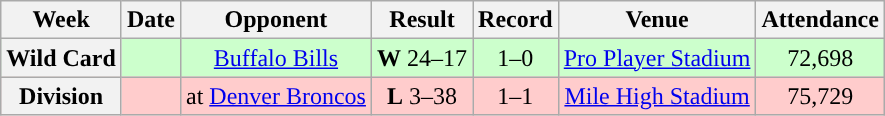<table class="wikitable" style="text-align:center">
<tr>
<th>Week</th>
<th>Date</th>
<th>Opponent</th>
<th>Result</th>
<th>Record</th>
<th>Venue</th>
<th>Attendance</th>
</tr>
<tr style="background:#cfc">
<th>Wild Card</th>
<td></td>
<td><a href='#'>Buffalo Bills</a></td>
<td><strong>W</strong> 24–17</td>
<td>1–0</td>
<td><a href='#'>Pro Player Stadium</a></td>
<td>72,698</td>
</tr>
<tr style="background:#fcc">
<th>Division</th>
<td></td>
<td>at <a href='#'>Denver Broncos</a></td>
<td><strong>L</strong> 3–38</td>
<td>1–1</td>
<td><a href='#'>Mile High Stadium</a></td>
<td>75,729</td>
</tr>
</table>
